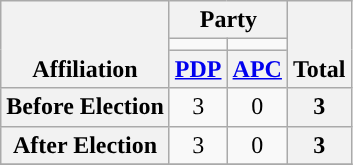<table class=wikitable style="text-align:center">
<tr style="vertical-align:bottom;">
<th rowspan=3>Affiliation</th>
<th colspan=2>Party</th>
<th rowspan=3>Total</th>
</tr>
<tr>
<td style="background-color:"></td>
<td style="background-color:"></td>
</tr>
<tr>
<th><a href='#'>PDP</a></th>
<th><a href='#'>APC</a></th>
</tr>
<tr>
<th>Before Election</th>
<td>3</td>
<td>0</td>
<th>3</th>
</tr>
<tr>
<th>After Election</th>
<td>3</td>
<td>0</td>
<th>3</th>
</tr>
<tr>
</tr>
</table>
